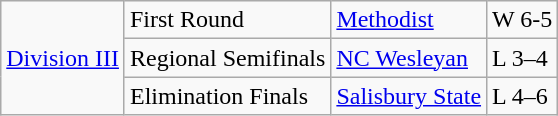<table class="wikitable">
<tr>
<td rowspan="3"><a href='#'>Division III</a></td>
<td>First Round</td>
<td><a href='#'>Methodist</a></td>
<td>W 6-5</td>
</tr>
<tr>
<td>Regional Semifinals</td>
<td><a href='#'>NC Wesleyan</a></td>
<td>L 3–4</td>
</tr>
<tr>
<td>Elimination Finals</td>
<td><a href='#'>Salisbury State</a></td>
<td>L 4–6</td>
</tr>
</table>
